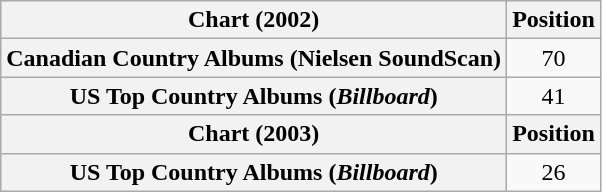<table class="wikitable plainrowheaders" style="text-align:center">
<tr>
<th scope="col">Chart (2002)</th>
<th scope="col">Position</th>
</tr>
<tr>
<th scope="row">Canadian Country Albums (Nielsen SoundScan)</th>
<td>70</td>
</tr>
<tr>
<th scope="row">US Top Country Albums (<em>Billboard</em>)</th>
<td>41</td>
</tr>
<tr>
<th scope="col">Chart (2003)</th>
<th scope="col">Position</th>
</tr>
<tr>
<th scope="row">US Top Country Albums (<em>Billboard</em>)</th>
<td>26</td>
</tr>
</table>
